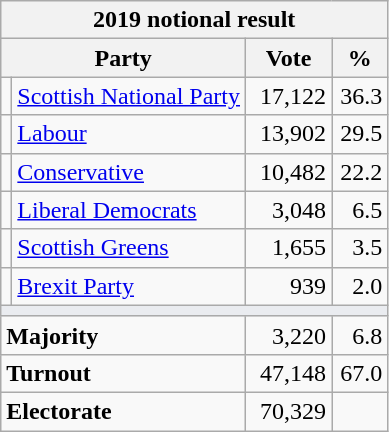<table class="wikitable">
<tr>
<th colspan="4">2019 notional result  </th>
</tr>
<tr>
<th colspan="2" bgcolor="#DDDDFF" width="130px">Party</th>
<th bgcolor="#DDDDFF" width="50px">Vote</th>
<th bgcolor="#DDDDFF" width="30px">%</th>
</tr>
<tr>
<td></td>
<td><a href='#'>Scottish National Party</a></td>
<td align="right">17,122</td>
<td align="right">36.3</td>
</tr>
<tr>
<td></td>
<td><a href='#'>Labour</a></td>
<td align="right">13,902</td>
<td align="right">29.5</td>
</tr>
<tr>
<td></td>
<td><a href='#'>Conservative</a></td>
<td align="right">10,482</td>
<td align="right">22.2</td>
</tr>
<tr>
<td></td>
<td><a href='#'>Liberal Democrats</a></td>
<td align="right">3,048</td>
<td align="right">6.5</td>
</tr>
<tr>
<td></td>
<td><a href='#'>Scottish Greens</a></td>
<td align="right">1,655</td>
<td align="right">3.5</td>
</tr>
<tr>
<td></td>
<td><a href='#'> Brexit Party</a></td>
<td align="right">939</td>
<td align="right">2.0</td>
</tr>
<tr>
<td colspan="4" bgcolor="#EAECF0"></td>
</tr>
<tr>
<td colspan="2"><strong>Majority</strong></td>
<td align="right">3,220</td>
<td align="right">6.8</td>
</tr>
<tr>
<td colspan="2"><strong>Turnout</strong></td>
<td align="right">47,148</td>
<td align="right">67.0</td>
</tr>
<tr>
<td colspan="2"><strong>Electorate</strong></td>
<td align="right">70,329</td>
</tr>
</table>
